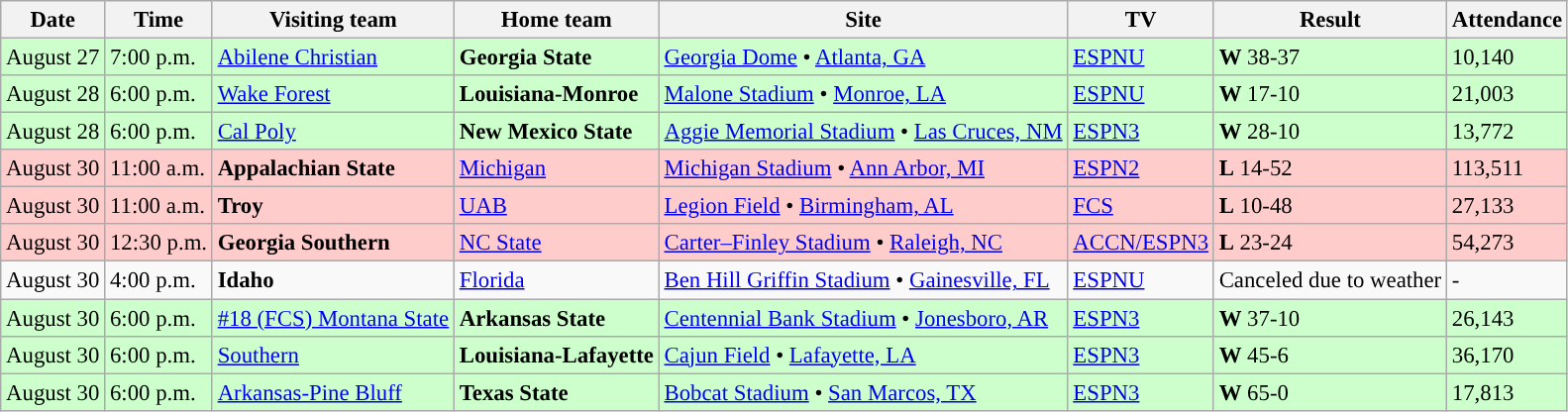<table class="wikitable" style="font-size:95%;">
<tr>
<th>Date</th>
<th>Time</th>
<th>Visiting team</th>
<th>Home team</th>
<th>Site</th>
<th>TV</th>
<th>Result</th>
<th>Attendance</th>
</tr>
<tr style="background:#cfc;">
<td>August 27</td>
<td>7:00 p.m.</td>
<td><a href='#'>Abilene Christian</a></td>
<td><strong>Georgia State</strong></td>
<td><a href='#'>Georgia Dome</a> • <a href='#'>Atlanta, GA</a></td>
<td><a href='#'>ESPNU</a></td>
<td><strong> W</strong> 38-37</td>
<td>10,140</td>
</tr>
<tr style="background:#cfc;">
<td>August 28</td>
<td>6:00 p.m.</td>
<td><a href='#'>Wake Forest</a></td>
<td><strong>Louisiana-Monroe</strong></td>
<td><a href='#'>Malone Stadium</a> • <a href='#'>Monroe, LA</a></td>
<td><a href='#'>ESPNU</a></td>
<td><strong>W</strong> 17-10</td>
<td>21,003</td>
</tr>
<tr style="background:#cfc;">
<td>August 28</td>
<td>6:00 p.m.</td>
<td><a href='#'>Cal Poly</a></td>
<td><strong>New Mexico State</strong></td>
<td><a href='#'>Aggie Memorial Stadium</a> • <a href='#'>Las Cruces, NM</a></td>
<td><a href='#'>ESPN3</a></td>
<td><strong>W</strong> 28-10</td>
<td>13,772</td>
</tr>
<tr style="background:#fcc;">
<td>August 30</td>
<td>11:00 a.m.</td>
<td><strong>Appalachian State</strong></td>
<td><a href='#'>Michigan</a></td>
<td><a href='#'>Michigan Stadium</a> • <a href='#'>Ann Arbor, MI</a></td>
<td><a href='#'>ESPN2</a></td>
<td><strong>L</strong> 14-52</td>
<td>113,511</td>
</tr>
<tr style="background:#fcc;">
<td>August 30</td>
<td>11:00 a.m.</td>
<td><strong>Troy</strong></td>
<td><a href='#'>UAB</a></td>
<td><a href='#'>Legion Field</a> • <a href='#'>Birmingham, AL</a></td>
<td><a href='#'>FCS</a></td>
<td><strong>L</strong> 10-48</td>
<td>27,133</td>
</tr>
<tr style="background:#fcc;">
<td>August 30</td>
<td>12:30 p.m.</td>
<td><strong>Georgia Southern</strong></td>
<td><a href='#'>NC State</a></td>
<td><a href='#'>Carter–Finley Stadium</a> • <a href='#'>Raleigh, NC</a></td>
<td><a href='#'>ACCN/ESPN3</a></td>
<td><strong>L</strong> 23-24</td>
<td>54,273</td>
</tr>
<tr style="background:">
<td>August 30</td>
<td>4:00 p.m.</td>
<td><strong>Idaho</strong></td>
<td><a href='#'>Florida</a></td>
<td><a href='#'>Ben Hill Griffin Stadium</a> • <a href='#'>Gainesville, FL</a></td>
<td><a href='#'>ESPNU</a></td>
<td>Canceled due to weather</td>
<td>-</td>
</tr>
<tr style="background:#cfc;">
<td>August 30</td>
<td>6:00 p.m.</td>
<td><a href='#'>#18 (FCS) Montana State</a></td>
<td><strong>Arkansas State</strong></td>
<td><a href='#'>Centennial Bank Stadium</a> • <a href='#'>Jonesboro, AR</a></td>
<td><a href='#'>ESPN3</a></td>
<td><strong>W</strong> 37-10</td>
<td>26,143</td>
</tr>
<tr style="background:#cfc;">
<td>August 30</td>
<td>6:00 p.m.</td>
<td><a href='#'>Southern</a></td>
<td><strong>Louisiana-Lafayette</strong></td>
<td><a href='#'>Cajun Field</a> • <a href='#'>Lafayette, LA</a></td>
<td><a href='#'>ESPN3</a></td>
<td><strong>W</strong> 45-6</td>
<td>36,170</td>
</tr>
<tr style="background:#cfc;">
<td>August 30</td>
<td>6:00 p.m.</td>
<td><a href='#'>Arkansas-Pine Bluff</a></td>
<td><strong>Texas State</strong></td>
<td><a href='#'>Bobcat Stadium</a> • <a href='#'>San Marcos, TX</a></td>
<td><a href='#'>ESPN3</a></td>
<td><strong>W</strong> 65-0</td>
<td>17,813</td>
</tr>
</table>
